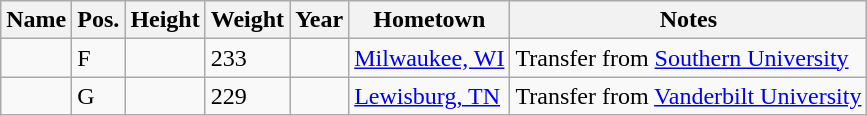<table class="wikitable sortable" border="1">
<tr>
<th>Name</th>
<th>Pos.</th>
<th>Height</th>
<th>Weight</th>
<th>Year</th>
<th>Hometown</th>
<th class="unsortable">Notes</th>
</tr>
<tr>
<td><strong></strong></td>
<td>F</td>
<td></td>
<td>233</td>
<td></td>
<td><a href='#'>Milwaukee, WI</a></td>
<td>Transfer from <a href='#'>Southern University</a></td>
</tr>
<tr>
<td><strong></strong></td>
<td>G</td>
<td></td>
<td>229</td>
<td></td>
<td><a href='#'>Lewisburg, TN</a></td>
<td>Transfer from <a href='#'>Vanderbilt University</a></td>
</tr>
</table>
